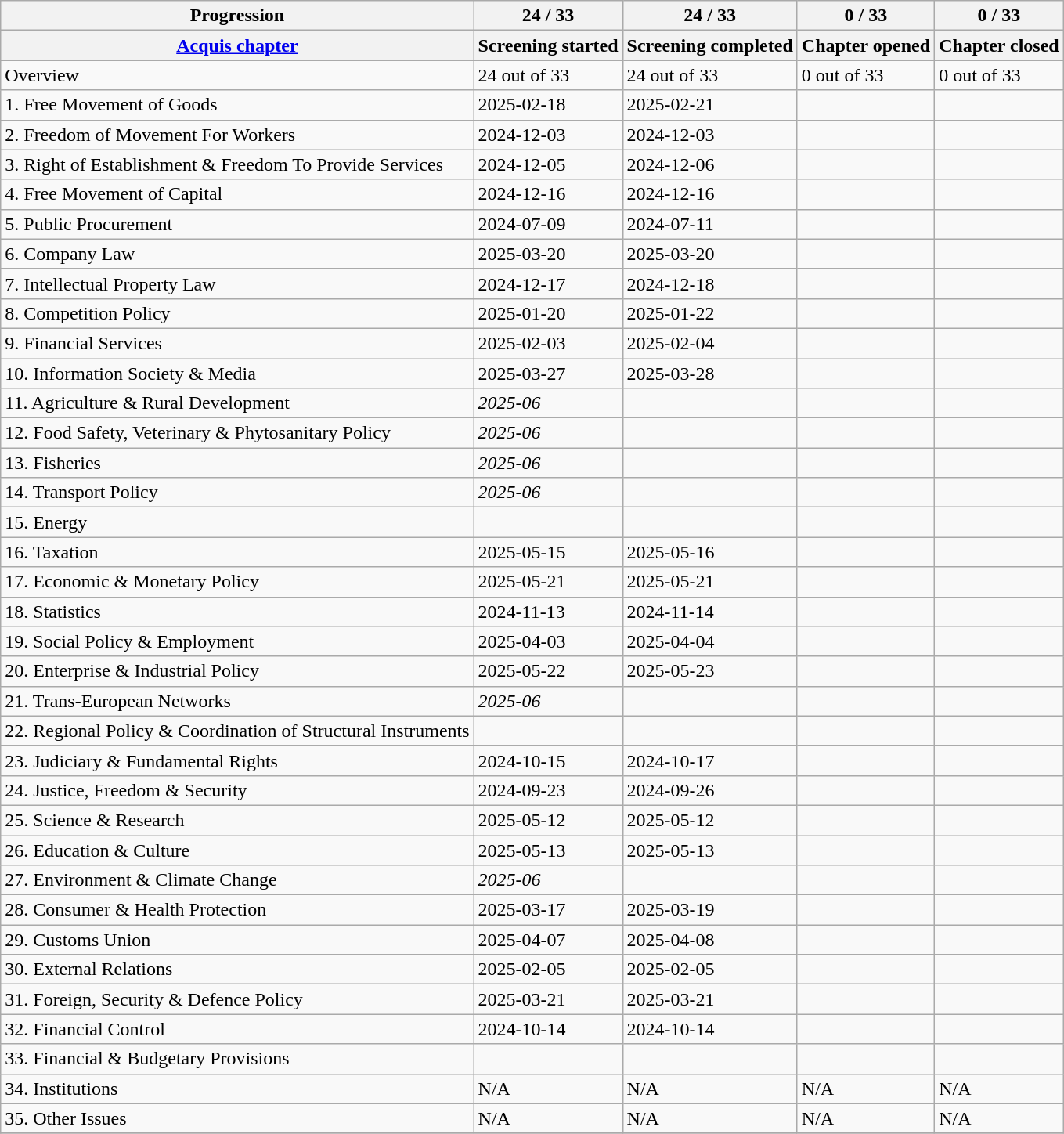<table class="wikitable sortable mw-collapsible mw-collapsed" style="text-align:left; font-size: 1.0em;">
<tr>
<th>Progression</th>
<th>24 / 33</th>
<th>24 / 33</th>
<th>0 / 33</th>
<th>0 / 33</th>
</tr>
<tr>
<th><a href='#'>Acquis chapter</a></th>
<th>Screening started</th>
<th>Screening completed</th>
<th>Chapter opened</th>
<th>Chapter closed</th>
</tr>
<tr class=sorttop>
<td style="text-align:left;">Overview</td>
<td>24 out of 33</td>
<td>24 out of 33</td>
<td>0 out of 33</td>
<td>0 out of 33</td>
</tr>
<tr>
<td style="text-align:left;">1. Free Movement of Goods</td>
<td>2025-02-18</td>
<td>2025-02-21</td>
<td></td>
<td></td>
</tr>
<tr>
<td style="text-align:left;">2. Freedom of Movement For Workers</td>
<td>2024-12-03</td>
<td>2024-12-03</td>
<td></td>
<td></td>
</tr>
<tr>
<td style="text-align:left;">3. Right of Establishment & Freedom To Provide Services</td>
<td>2024-12-05</td>
<td>2024-12-06</td>
<td></td>
<td></td>
</tr>
<tr>
<td style="text-align:left;">4. Free Movement of Capital</td>
<td>2024-12-16</td>
<td>2024-12-16</td>
<td></td>
<td></td>
</tr>
<tr>
<td style="text-align:left;">5. Public Procurement</td>
<td>2024-07-09</td>
<td>2024-07-11</td>
<td></td>
<td></td>
</tr>
<tr>
<td style="text-align:left;">6. Company Law</td>
<td>2025-03-20</td>
<td>2025-03-20</td>
<td></td>
<td></td>
</tr>
<tr>
<td style="text-align:left;">7. Intellectual Property Law</td>
<td>2024-12-17</td>
<td>2024-12-18</td>
<td></td>
<td></td>
</tr>
<tr>
<td style="text-align:left;">8. Competition Policy</td>
<td>2025-01-20</td>
<td>2025-01-22</td>
<td></td>
<td></td>
</tr>
<tr>
<td style="text-align:left;">9. Financial Services</td>
<td>2025-02-03</td>
<td>2025-02-04</td>
<td></td>
<td></td>
</tr>
<tr>
<td style="text-align:left;">10. Information Society & Media</td>
<td>2025-03-27</td>
<td>2025-03-28</td>
<td></td>
<td></td>
</tr>
<tr>
<td style="text-align:left;">11. Agriculture & Rural Development</td>
<td><em>2025-06</em></td>
<td></td>
<td></td>
<td></td>
</tr>
<tr>
<td style="text-align:left;">12. Food Safety, Veterinary & Phytosanitary Policy</td>
<td><em>2025-06</em></td>
<td></td>
<td></td>
<td></td>
</tr>
<tr>
<td style="text-align:left;">13. Fisheries</td>
<td><em>2025-06</em></td>
<td></td>
<td></td>
<td></td>
</tr>
<tr>
<td style="text-align:left;">14. Transport Policy</td>
<td><em>2025-06</em></td>
<td></td>
<td></td>
<td></td>
</tr>
<tr>
<td style="text-align:left;">15. Energy</td>
<td></td>
<td></td>
<td></td>
<td></td>
</tr>
<tr>
<td style="text-align:left;">16. Taxation</td>
<td>2025-05-15</td>
<td>2025-05-16</td>
<td></td>
<td></td>
</tr>
<tr>
<td style="text-align:left;">17. Economic & Monetary Policy</td>
<td>2025-05-21</td>
<td>2025-05-21</td>
<td></td>
<td></td>
</tr>
<tr>
<td style="text-align:left;">18. Statistics</td>
<td>2024-11-13</td>
<td>2024-11-14</td>
<td></td>
<td></td>
</tr>
<tr>
<td style="text-align:left;">19. Social Policy & Employment</td>
<td>2025-04-03</td>
<td>2025-04-04</td>
<td></td>
<td></td>
</tr>
<tr>
<td style="text-align:left;">20. Enterprise & Industrial Policy</td>
<td>2025-05-22</td>
<td>2025-05-23</td>
<td></td>
<td></td>
</tr>
<tr>
<td style="text-align:left;">21. Trans-European Networks</td>
<td><em>2025-06</em></td>
<td></td>
<td></td>
<td></td>
</tr>
<tr>
<td style="text-align:left;">22. Regional Policy & Coordination of Structural Instruments</td>
<td></td>
<td></td>
<td></td>
<td></td>
</tr>
<tr>
<td style="text-align:left;">23. Judiciary & Fundamental Rights</td>
<td>2024-10-15</td>
<td>2024-10-17</td>
<td></td>
<td></td>
</tr>
<tr>
<td style="text-align:left;">24. Justice, Freedom & Security</td>
<td>2024-09-23</td>
<td>2024-09-26</td>
<td></td>
<td></td>
</tr>
<tr>
<td style="text-align:left;">25. Science & Research</td>
<td>2025-05-12</td>
<td>2025-05-12</td>
<td></td>
<td></td>
</tr>
<tr>
<td style="text-align:left;">26. Education & Culture</td>
<td>2025-05-13</td>
<td>2025-05-13</td>
<td></td>
<td></td>
</tr>
<tr>
<td style="text-align:left;">27. Environment & Climate Change</td>
<td><em>2025-06</em></td>
<td></td>
<td></td>
<td></td>
</tr>
<tr>
<td style="text-align:left;">28. Consumer & Health Protection</td>
<td>2025-03-17</td>
<td>2025-03-19</td>
<td></td>
<td></td>
</tr>
<tr>
<td style="text-align:left;">29. Customs Union</td>
<td>2025-04-07</td>
<td>2025-04-08</td>
<td></td>
<td></td>
</tr>
<tr>
<td style="text-align:left;">30. External Relations</td>
<td>2025-02-05</td>
<td>2025-02-05</td>
<td></td>
<td></td>
</tr>
<tr>
<td style="text-align:left;">31. Foreign, Security & Defence Policy</td>
<td>2025-03-21</td>
<td>2025-03-21</td>
<td></td>
<td></td>
</tr>
<tr>
<td style="text-align:left;">32. Financial Control</td>
<td>2024-10-14</td>
<td>2024-10-14</td>
<td></td>
<td></td>
</tr>
<tr>
<td style="text-align:left;">33. Financial & Budgetary Provisions</td>
<td></td>
<td></td>
<td></td>
<td></td>
</tr>
<tr class=sortbottom>
<td style="text-align:left;">34. Institutions</td>
<td>N/A</td>
<td>N/A</td>
<td>N/A</td>
<td>N/A</td>
</tr>
<tr class=sortbottom>
<td style="text-align:left;">35. Other Issues</td>
<td>N/A</td>
<td>N/A</td>
<td>N/A</td>
<td>N/A</td>
</tr>
<tr>
</tr>
</table>
